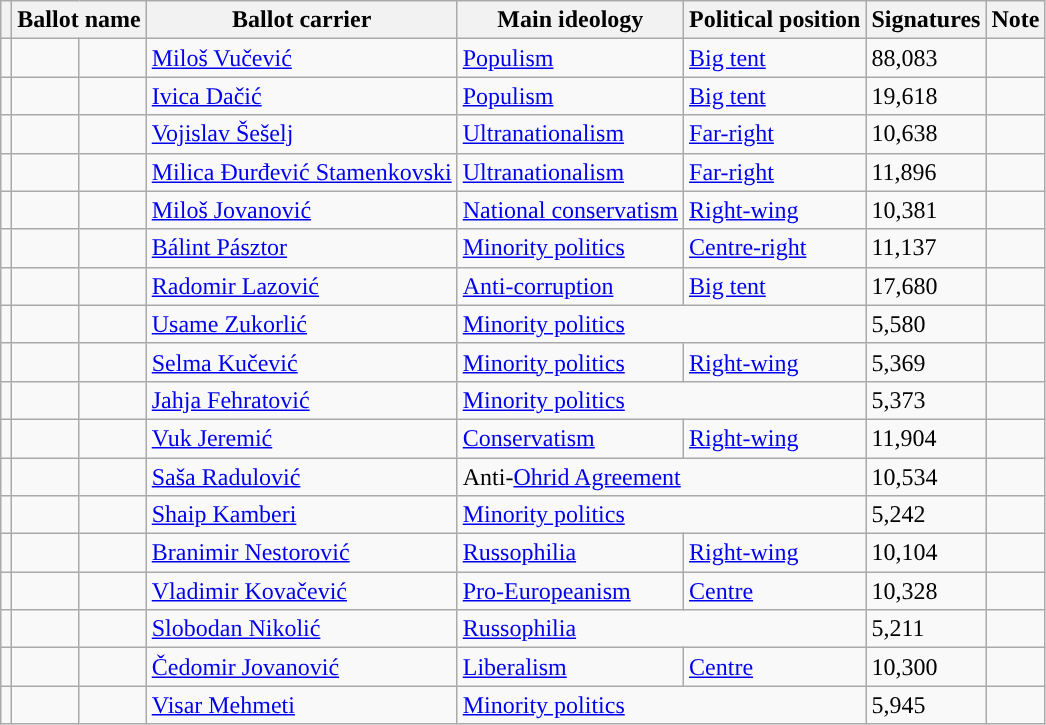<table class="wikitable">
<tr>
<th></th>
<th colspan="2">Ballot name</th>
<th>Ballot carrier</th>
<th>Main ideology</th>
<th>Political position</th>
<th>Signatures</th>
<th>Note</th>
</tr>
<tr>
<td></td>
<td style="background:"></td>
<td></td>
<td><a href='#'>Miloš Vučević</a></td>
<td><a href='#'>Populism</a></td>
<td><a href='#'>Big tent</a></td>
<td>88,083</td>
<td></td>
</tr>
<tr>
<td></td>
<td style="background:"></td>
<td></td>
<td><a href='#'>Ivica Dačić</a></td>
<td><a href='#'>Populism</a></td>
<td><a href='#'>Big tent</a></td>
<td>19,618</td>
<td></td>
</tr>
<tr>
<td></td>
<td style="background:"></td>
<td></td>
<td><a href='#'>Vojislav Šešelj</a></td>
<td><a href='#'>Ultranationalism</a></td>
<td><a href='#'>Far-right</a></td>
<td>10,638</td>
<td></td>
</tr>
<tr>
<td></td>
<td style="background:"></td>
<td></td>
<td><a href='#'>Milica Đurđević Stamenkovski</a></td>
<td><a href='#'>Ultranationalism</a></td>
<td><a href='#'>Far-right</a></td>
<td>11,896</td>
<td></td>
</tr>
<tr>
<td></td>
<td style="background:"></td>
<td></td>
<td><a href='#'>Miloš Jovanović</a></td>
<td><a href='#'>National conservatism</a></td>
<td><a href='#'>Right-wing</a></td>
<td>10,381</td>
<td></td>
</tr>
<tr>
<td></td>
<td style="background:"></td>
<td></td>
<td><a href='#'>Bálint Pásztor</a></td>
<td><a href='#'>Minority politics</a></td>
<td><a href='#'>Centre-right</a></td>
<td>11,137</td>
<td></td>
</tr>
<tr>
<td></td>
<td style="background:"></td>
<td></td>
<td><a href='#'>Radomir Lazović</a></td>
<td><a href='#'>Anti-corruption</a></td>
<td><a href='#'>Big tent</a></td>
<td>17,680</td>
<td></td>
</tr>
<tr>
<td></td>
<td style="background:"></td>
<td></td>
<td><a href='#'>Usame Zukorlić</a></td>
<td colspan="2"><a href='#'>Minority politics</a></td>
<td>5,580</td>
<td></td>
</tr>
<tr>
<td></td>
<td style="background:"></td>
<td></td>
<td><a href='#'>Selma Kučević</a></td>
<td><a href='#'>Minority politics</a></td>
<td><a href='#'>Right-wing</a></td>
<td>5,369</td>
<td></td>
</tr>
<tr>
<td></td>
<td style="background:"></td>
<td></td>
<td><a href='#'>Jahja Fehratović</a></td>
<td colspan="2"><a href='#'>Minority politics</a></td>
<td>5,373</td>
<td></td>
</tr>
<tr>
<td></td>
<td style="background:"></td>
<td></td>
<td><a href='#'>Vuk Jeremić</a></td>
<td><a href='#'>Conservatism</a></td>
<td><a href='#'>Right-wing</a></td>
<td>11,904</td>
<td></td>
</tr>
<tr>
<td></td>
<td style="background:"></td>
<td></td>
<td><a href='#'>Saša Radulović</a></td>
<td colspan="2">Anti-<a href='#'>Ohrid Agreement</a></td>
<td>10,534</td>
<td></td>
</tr>
<tr>
<td></td>
<td style="background:"></td>
<td></td>
<td><a href='#'>Shaip Kamberi</a></td>
<td colspan="2"><a href='#'>Minority politics</a></td>
<td>5,242</td>
<td></td>
</tr>
<tr>
<td></td>
<td style="background:"></td>
<td></td>
<td><a href='#'>Branimir Nestorović</a></td>
<td><a href='#'>Russophilia</a></td>
<td><a href='#'>Right-wing</a></td>
<td>10,104</td>
<td></td>
</tr>
<tr>
<td></td>
<td style="background:"></td>
<td></td>
<td><a href='#'>Vladimir Kovačević</a></td>
<td><a href='#'>Pro-Europeanism</a></td>
<td><a href='#'>Centre</a></td>
<td>10,328</td>
<td></td>
</tr>
<tr>
<td></td>
<td style="background:"></td>
<td></td>
<td><a href='#'>Slobodan Nikolić</a></td>
<td colspan="2"><a href='#'>Russophilia</a></td>
<td>5,211</td>
<td></td>
</tr>
<tr>
<td></td>
<td style="background:"></td>
<td></td>
<td><a href='#'>Čedomir Jovanović</a></td>
<td><a href='#'>Liberalism</a></td>
<td><a href='#'>Centre</a></td>
<td>10,300</td>
<td></td>
</tr>
<tr>
<td></td>
<td style="background:"></td>
<td></td>
<td><a href='#'>Visar Mehmeti</a></td>
<td colspan="2"><a href='#'>Minority politics</a></td>
<td>5,945</td>
<td></td>
</tr>
</table>
